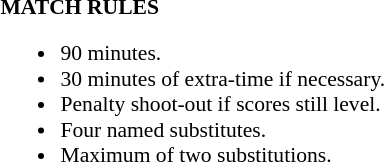<table width=100% style="font-size: 90%">
<tr>
<td width=50% valign=top><br><strong>MATCH RULES</strong><ul><li>90 minutes.</li><li>30 minutes of extra-time if necessary.</li><li>Penalty shoot-out if scores still level.</li><li>Four named substitutes.</li><li>Maximum of two substitutions.</li></ul></td>
</tr>
</table>
